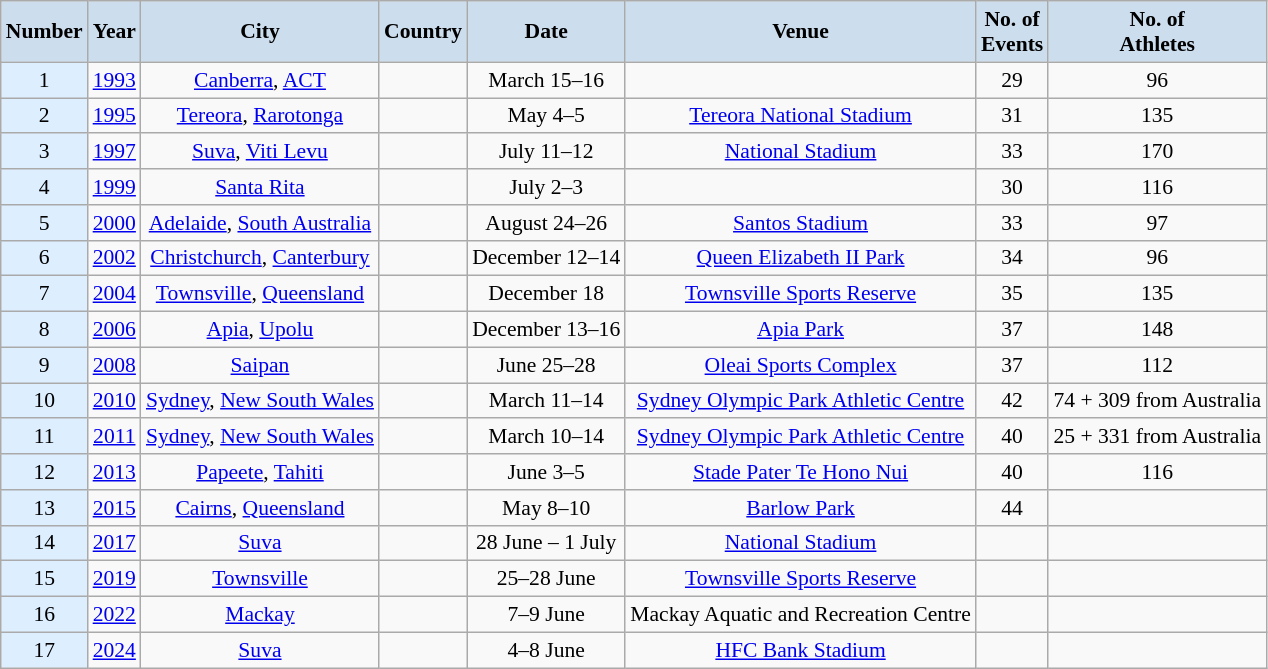<table class="wikitable" style="text-align:center; font-size: 90%;" align="center">
<tr>
<th style="background-color: #CCDDEE;">Number</th>
<th style="background-color: #CCDDEE;">Year</th>
<th style="background-color: #CCDDEE;">City</th>
<th style="background-color: #CCDDEE;">Country</th>
<th style="background-color: #CCDDEE;">Date</th>
<th style="background-color: #CCDDEE;">Venue</th>
<th style="background-color: #CCDDEE;">No. of <br>Events</th>
<th style="background-color: #CCDDEE;">No. of<br>Athletes</th>
</tr>
<tr>
<td bgcolor=DDEEFF>1</td>
<td><a href='#'>1993</a></td>
<td><a href='#'>Canberra</a>, <a href='#'>ACT</a></td>
<td align=left></td>
<td>March 15–16</td>
<td></td>
<td>29</td>
<td>96</td>
</tr>
<tr>
<td bgcolor=DDEEFF>2</td>
<td><a href='#'>1995</a></td>
<td><a href='#'>Tereora</a>, <a href='#'>Rarotonga</a></td>
<td align=left></td>
<td>May 4–5</td>
<td><a href='#'>Tereora National Stadium</a></td>
<td>31</td>
<td>135</td>
</tr>
<tr>
<td bgcolor=DDEEFF>3</td>
<td><a href='#'>1997</a></td>
<td><a href='#'>Suva</a>, <a href='#'>Viti Levu</a></td>
<td align=left></td>
<td>July 11–12</td>
<td><a href='#'>National Stadium</a></td>
<td>33</td>
<td>170</td>
</tr>
<tr>
<td bgcolor=DDEEFF>4</td>
<td><a href='#'>1999</a></td>
<td><a href='#'>Santa Rita</a></td>
<td align=left></td>
<td>July 2–3</td>
<td></td>
<td>30</td>
<td>116</td>
</tr>
<tr>
<td bgcolor=DDEEFF>5</td>
<td><a href='#'>2000</a></td>
<td><a href='#'>Adelaide</a>, <a href='#'>South Australia</a></td>
<td align=left></td>
<td>August 24–26</td>
<td><a href='#'>Santos Stadium</a></td>
<td>33</td>
<td>97</td>
</tr>
<tr>
<td bgcolor=DDEEFF>6</td>
<td><a href='#'>2002</a></td>
<td><a href='#'>Christchurch</a>, <a href='#'>Canterbury</a></td>
<td align=left></td>
<td>December 12–14</td>
<td><a href='#'>Queen Elizabeth II Park</a></td>
<td>34</td>
<td>96</td>
</tr>
<tr>
<td bgcolor=DDEEFF>7</td>
<td><a href='#'>2004</a></td>
<td><a href='#'>Townsville</a>, <a href='#'>Queensland</a></td>
<td align=left></td>
<td>December 18</td>
<td><a href='#'>Townsville Sports Reserve</a></td>
<td>35</td>
<td>135</td>
</tr>
<tr>
<td bgcolor=DDEEFF>8</td>
<td><a href='#'>2006</a></td>
<td><a href='#'>Apia</a>, <a href='#'>Upolu</a></td>
<td align=left></td>
<td>December 13–16</td>
<td><a href='#'>Apia Park</a></td>
<td>37</td>
<td>148</td>
</tr>
<tr>
<td bgcolor=DDEEFF>9</td>
<td><a href='#'>2008</a></td>
<td><a href='#'>Saipan</a></td>
<td align=left></td>
<td>June 25–28</td>
<td><a href='#'>Oleai Sports Complex</a></td>
<td>37</td>
<td>112</td>
</tr>
<tr>
<td bgcolor=DDEEFF>10</td>
<td><a href='#'>2010</a></td>
<td><a href='#'>Sydney</a>, <a href='#'>New South Wales</a></td>
<td align=left></td>
<td>March 11–14</td>
<td><a href='#'>Sydney Olympic Park Athletic Centre</a></td>
<td>42</td>
<td>74 + 309 from Australia</td>
</tr>
<tr>
<td bgcolor=DDEEFF>11</td>
<td><a href='#'>2011</a></td>
<td><a href='#'>Sydney</a>, <a href='#'>New South Wales</a></td>
<td align=left></td>
<td>March 10–14</td>
<td><a href='#'>Sydney Olympic Park Athletic Centre</a></td>
<td>40</td>
<td>25 + 331 from Australia</td>
</tr>
<tr>
<td bgcolor=DDEEFF>12</td>
<td><a href='#'>2013</a></td>
<td><a href='#'>Papeete</a>, <a href='#'>Tahiti</a></td>
<td align=left></td>
<td>June 3–5</td>
<td><a href='#'>Stade Pater Te Hono Nui</a></td>
<td>40</td>
<td>116</td>
</tr>
<tr>
<td bgcolor=DDEEFF>13</td>
<td><a href='#'>2015</a></td>
<td><a href='#'>Cairns</a>, <a href='#'>Queensland</a></td>
<td align=left></td>
<td>May 8–10</td>
<td><a href='#'>Barlow Park</a></td>
<td>44</td>
<td></td>
</tr>
<tr>
<td bgcolor=DDEEFF>14</td>
<td><a href='#'>2017</a></td>
<td><a href='#'>Suva</a></td>
<td align=left></td>
<td>28 June – 1 July</td>
<td><a href='#'>National Stadium</a></td>
<td></td>
<td></td>
</tr>
<tr>
<td bgcolor=DDEEFF>15</td>
<td><a href='#'>2019</a></td>
<td><a href='#'>Townsville</a></td>
<td align=left></td>
<td>25–28 June</td>
<td><a href='#'>Townsville Sports Reserve</a></td>
<td></td>
<td></td>
</tr>
<tr>
<td bgcolor=DDEEFF>16</td>
<td><a href='#'>2022</a></td>
<td><a href='#'>Mackay</a></td>
<td align=left></td>
<td>7–9 June</td>
<td>Mackay Aquatic and Recreation Centre</td>
<td></td>
<td></td>
</tr>
<tr>
<td bgcolor=DDEEFF>17</td>
<td><a href='#'>2024</a></td>
<td><a href='#'>Suva</a></td>
<td></td>
<td>4–8 June</td>
<td><a href='#'>HFC Bank Stadium</a></td>
<td></td>
<td></td>
</tr>
</table>
